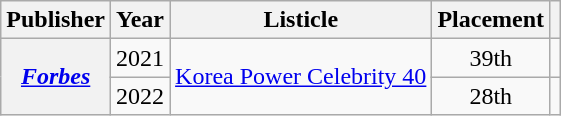<table class="wikitable plainrowheaders sortable" style="text-align:center">
<tr>
<th scope="col">Publisher</th>
<th scope="col">Year</th>
<th scope="col">Listicle</th>
<th scope="col">Placement</th>
<th scope="col" class="unsortable"></th>
</tr>
<tr>
<th scope="row" rowspan="2"><em><a href='#'>Forbes</a></em></th>
<td>2021</td>
<td rowspan="2" style="text-align:left"><a href='#'>Korea Power Celebrity 40</a></td>
<td>39th</td>
<td></td>
</tr>
<tr>
<td>2022</td>
<td>28th</td>
<td></td>
</tr>
</table>
